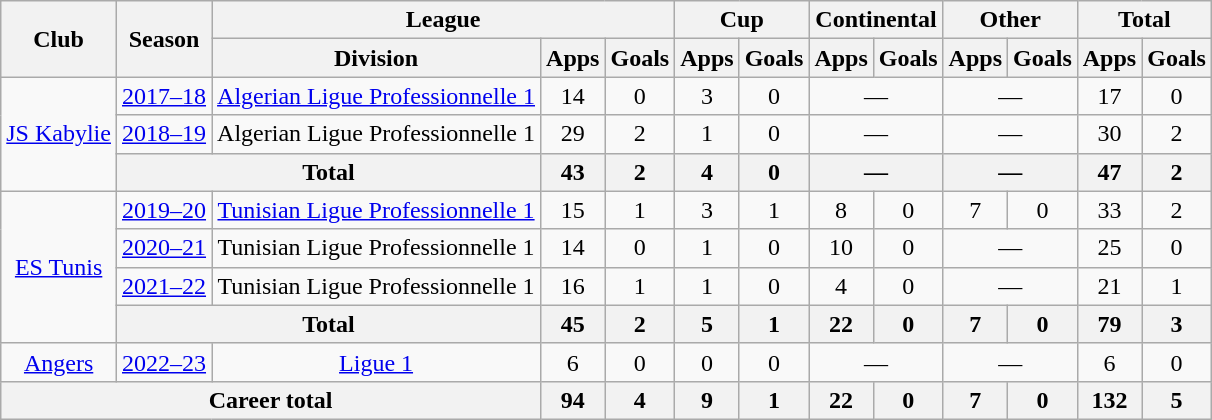<table class="wikitable" style="text-align:center">
<tr>
<th rowspan="2">Club</th>
<th rowspan="2">Season</th>
<th colspan="3">League</th>
<th colspan="2">Cup</th>
<th colspan="2">Continental</th>
<th colspan="2">Other</th>
<th colspan="2">Total</th>
</tr>
<tr>
<th>Division</th>
<th>Apps</th>
<th>Goals</th>
<th>Apps</th>
<th>Goals</th>
<th>Apps</th>
<th>Goals</th>
<th>Apps</th>
<th>Goals</th>
<th>Apps</th>
<th>Goals</th>
</tr>
<tr>
<td rowspan="3"><a href='#'>JS Kabylie</a></td>
<td><a href='#'>2017–18</a></td>
<td><a href='#'>Algerian Ligue Professionnelle 1</a></td>
<td>14</td>
<td>0</td>
<td>3</td>
<td>0</td>
<td colspan="2">—</td>
<td colspan="2">—</td>
<td>17</td>
<td>0</td>
</tr>
<tr>
<td><a href='#'>2018–19</a></td>
<td>Algerian Ligue Professionnelle 1</td>
<td>29</td>
<td>2</td>
<td>1</td>
<td>0</td>
<td colspan="2">—</td>
<td colspan="2">—</td>
<td>30</td>
<td>2</td>
</tr>
<tr>
<th colspan="2">Total</th>
<th>43</th>
<th>2</th>
<th>4</th>
<th>0</th>
<th colspan="2">—</th>
<th colspan="2">—</th>
<th>47</th>
<th>2</th>
</tr>
<tr>
<td rowspan="4"><a href='#'>ES Tunis</a></td>
<td><a href='#'>2019–20</a></td>
<td><a href='#'>Tunisian Ligue Professionnelle 1</a></td>
<td>15</td>
<td>1</td>
<td>3</td>
<td>1</td>
<td>8</td>
<td>0</td>
<td>7</td>
<td>0</td>
<td>33</td>
<td>2</td>
</tr>
<tr>
<td><a href='#'>2020–21</a></td>
<td>Tunisian Ligue Professionnelle 1</td>
<td>14</td>
<td>0</td>
<td>1</td>
<td>0</td>
<td>10</td>
<td>0</td>
<td colspan="2">—</td>
<td>25</td>
<td>0</td>
</tr>
<tr>
<td><a href='#'>2021–22</a></td>
<td>Tunisian Ligue Professionnelle 1</td>
<td>16</td>
<td>1</td>
<td>1</td>
<td>0</td>
<td>4</td>
<td>0</td>
<td colspan="2">—</td>
<td>21</td>
<td>1</td>
</tr>
<tr>
<th colspan="2">Total</th>
<th>45</th>
<th>2</th>
<th>5</th>
<th>1</th>
<th>22</th>
<th>0</th>
<th>7</th>
<th>0</th>
<th>79</th>
<th>3</th>
</tr>
<tr>
<td><a href='#'>Angers</a></td>
<td><a href='#'>2022–23</a></td>
<td><a href='#'>Ligue 1</a></td>
<td>6</td>
<td>0</td>
<td>0</td>
<td>0</td>
<td colspan="2">—</td>
<td colspan="2">—</td>
<td>6</td>
<td>0</td>
</tr>
<tr>
<th colspan="3">Career total</th>
<th>94</th>
<th>4</th>
<th>9</th>
<th>1</th>
<th>22</th>
<th>0</th>
<th>7</th>
<th>0</th>
<th>132</th>
<th>5</th>
</tr>
</table>
